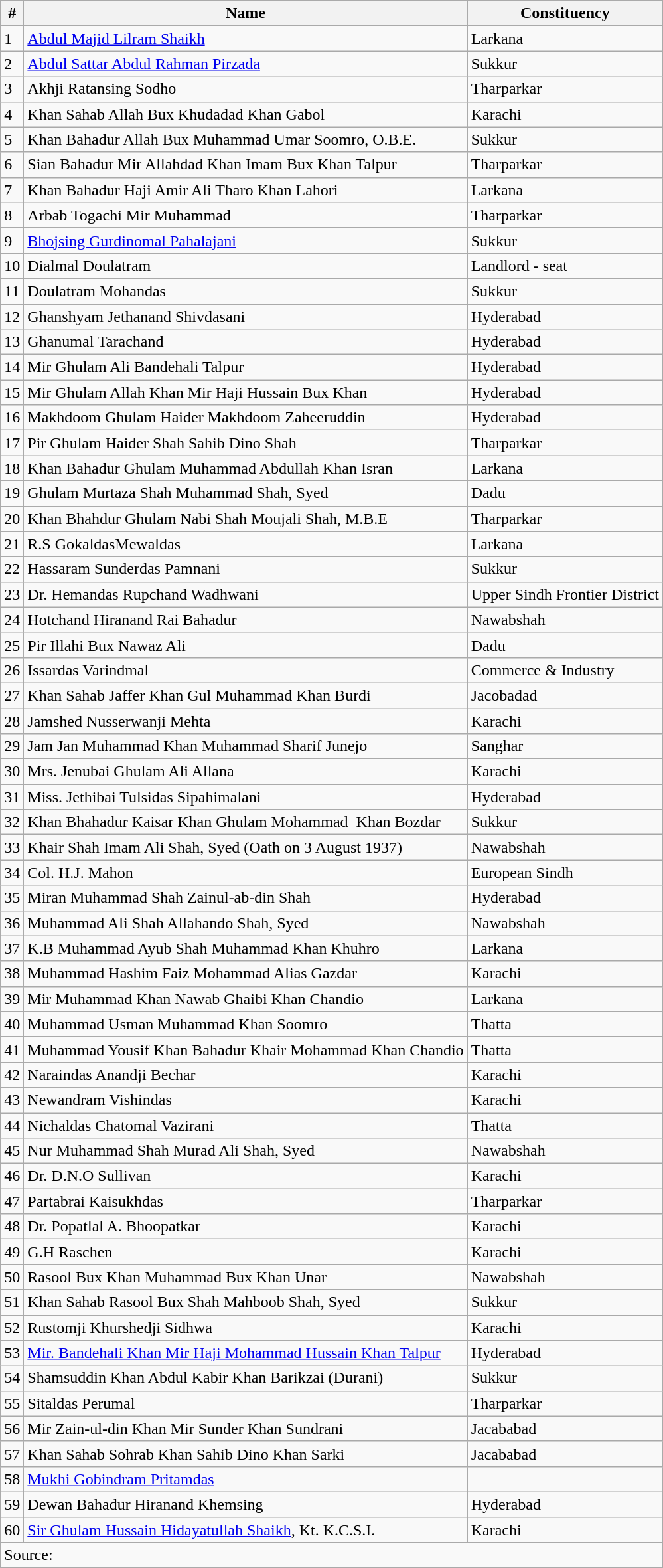<table class="wikitable sortable">
<tr>
<th>#</th>
<th>Name</th>
<th>Constituency</th>
</tr>
<tr>
<td>1</td>
<td><a href='#'>Abdul Majid Lilram Shaikh</a></td>
<td>Larkana</td>
</tr>
<tr>
<td>2</td>
<td><a href='#'>Abdul Sattar Abdul Rahman Pirzada</a></td>
<td>Sukkur</td>
</tr>
<tr>
<td>3</td>
<td>Akhji Ratansing Sodho</td>
<td>Tharparkar</td>
</tr>
<tr>
<td>4</td>
<td>Khan Sahab Allah Bux Khudadad Khan Gabol</td>
<td>Karachi</td>
</tr>
<tr>
<td>5</td>
<td>Khan Bahadur Allah Bux Muhammad Umar Soomro, O.B.E.</td>
<td>Sukkur</td>
</tr>
<tr>
<td>6</td>
<td>Sian Bahadur Mir Allahdad Khan Imam Bux Khan Talpur</td>
<td>Tharparkar</td>
</tr>
<tr>
<td>7</td>
<td>Khan Bahadur Haji Amir Ali Tharo Khan Lahori</td>
<td>Larkana</td>
</tr>
<tr>
<td>8</td>
<td>Arbab Togachi Mir Muhammad</td>
<td>Tharparkar</td>
</tr>
<tr>
<td>9</td>
<td><a href='#'>Bhojsing Gurdinomal Pahalajani</a></td>
<td>Sukkur</td>
</tr>
<tr>
<td>10</td>
<td>Dialmal Doulatram</td>
<td>Landlord - seat</td>
</tr>
<tr>
<td>11</td>
<td>Doulatram Mohandas</td>
<td>Sukkur</td>
</tr>
<tr>
<td>12</td>
<td>Ghanshyam Jethanand Shivdasani</td>
<td>Hyderabad</td>
</tr>
<tr>
<td>13</td>
<td>Ghanumal Tarachand</td>
<td>Hyderabad</td>
</tr>
<tr>
<td>14</td>
<td>Mir Ghulam Ali Bandehali Talpur</td>
<td>Hyderabad</td>
</tr>
<tr>
<td>15</td>
<td>Mir Ghulam Allah Khan Mir Haji Hussain Bux Khan</td>
<td>Hyderabad</td>
</tr>
<tr>
<td>16</td>
<td>Makhdoom Ghulam Haider Makhdoom Zaheeruddin</td>
<td>Hyderabad</td>
</tr>
<tr>
<td>17</td>
<td>Pir Ghulam Haider Shah Sahib Dino Shah</td>
<td>Tharparkar</td>
</tr>
<tr>
<td>18</td>
<td>Khan Bahadur Ghulam Muhammad Abdullah Khan Isran</td>
<td>Larkana</td>
</tr>
<tr>
<td>19</td>
<td>Ghulam Murtaza Shah Muhammad Shah, Syed</td>
<td>Dadu</td>
</tr>
<tr>
<td>20</td>
<td>Khan Bhahdur Ghulam Nabi Shah Moujali Shah, M.B.E</td>
<td>Tharparkar</td>
</tr>
<tr>
<td>21</td>
<td>R.S GokaldasMewaldas</td>
<td>Larkana</td>
</tr>
<tr>
<td>22</td>
<td>Hassaram Sunderdas Pamnani</td>
<td>Sukkur</td>
</tr>
<tr>
<td>23</td>
<td>Dr. Hemandas Rupchand Wadhwani </td>
<td>Upper Sindh Frontier District</td>
</tr>
<tr>
<td>24</td>
<td>Hotchand Hiranand Rai Bahadur </td>
<td>Nawabshah</td>
</tr>
<tr>
<td>25</td>
<td>Pir Illahi Bux Nawaz Ali</td>
<td>Dadu</td>
</tr>
<tr>
<td>26</td>
<td>Issardas Varindmal</td>
<td>Commerce & Industry</td>
</tr>
<tr>
<td>27</td>
<td>Khan Sahab Jaffer Khan Gul Muhammad Khan Burdi</td>
<td>Jacobadad</td>
</tr>
<tr>
<td>28</td>
<td>Jamshed Nusserwanji Mehta</td>
<td>Karachi</td>
</tr>
<tr>
<td>29</td>
<td>Jam Jan Muhammad Khan Muhammad Sharif Junejo</td>
<td>Sanghar</td>
</tr>
<tr>
<td>30</td>
<td>Mrs. Jenubai Ghulam Ali Allana</td>
<td>Karachi</td>
</tr>
<tr>
<td>31</td>
<td>Miss. Jethibai Tulsidas Sipahimalani</td>
<td>Hyderabad</td>
</tr>
<tr>
<td>32</td>
<td>Khan Bhahadur Kaisar Khan Ghulam Mohammad  Khan Bozdar</td>
<td>Sukkur</td>
</tr>
<tr>
<td>33</td>
<td>Khair Shah Imam Ali Shah, Syed (Oath on 3 August 1937)</td>
<td>Nawabshah</td>
</tr>
<tr>
<td>34</td>
<td>Col. H.J. Mahon</td>
<td>European Sindh</td>
</tr>
<tr>
<td>35</td>
<td>Miran Muhammad Shah Zainul-ab-din Shah</td>
<td>Hyderabad</td>
</tr>
<tr>
<td>36</td>
<td>Muhammad Ali Shah Allahando Shah, Syed</td>
<td>Nawabshah</td>
</tr>
<tr>
<td>37</td>
<td>K.B Muhammad Ayub Shah Muhammad Khan Khuhro</td>
<td>Larkana</td>
</tr>
<tr>
<td>38</td>
<td>Muhammad Hashim Faiz Mohammad Alias Gazdar</td>
<td>Karachi</td>
</tr>
<tr>
<td>39</td>
<td>Mir Muhammad Khan Nawab Ghaibi Khan Chandio</td>
<td>Larkana</td>
</tr>
<tr>
<td>40</td>
<td>Muhammad Usman Muhammad Khan Soomro </td>
<td>Thatta</td>
</tr>
<tr>
<td>41</td>
<td>Muhammad Yousif Khan Bahadur Khair Mohammad Khan Chandio</td>
<td>Thatta </td>
</tr>
<tr>
<td>42</td>
<td>Naraindas Anandji Bechar</td>
<td>Karachi</td>
</tr>
<tr>
<td>43</td>
<td>Newandram Vishindas</td>
<td>Karachi</td>
</tr>
<tr>
<td>44</td>
<td>Nichaldas Chatomal Vazirani</td>
<td>Thatta</td>
</tr>
<tr>
<td>45</td>
<td>Nur Muhammad Shah Murad Ali Shah, Syed </td>
<td>Nawabshah</td>
</tr>
<tr>
<td>46</td>
<td>Dr. D.N.O Sullivan </td>
<td>Karachi</td>
</tr>
<tr>
<td>47</td>
<td>Partabrai Kaisukhdas</td>
<td>Tharparkar</td>
</tr>
<tr>
<td>48</td>
<td>Dr. Popatlal A. Bhoopatkar</td>
<td>Karachi</td>
</tr>
<tr>
<td>49</td>
<td>G.H Raschen</td>
<td>Karachi</td>
</tr>
<tr>
<td>50</td>
<td>Rasool Bux Khan Muhammad Bux Khan Unar</td>
<td>Nawabshah</td>
</tr>
<tr>
<td>51</td>
<td>Khan Sahab Rasool Bux Shah Mahboob Shah, Syed</td>
<td>Sukkur</td>
</tr>
<tr>
<td>52</td>
<td>Rustomji Khurshedji Sidhwa </td>
<td>Karachi</td>
</tr>
<tr>
<td>53</td>
<td><a href='#'>Mir. Bandehali Khan Mir Haji Mohammad Hussain Khan Talpur</a></td>
<td>Hyderabad</td>
</tr>
<tr>
<td>54</td>
<td>Shamsuddin Khan Abdul Kabir Khan Barikzai (Durani) </td>
<td>Sukkur</td>
</tr>
<tr>
<td>55</td>
<td>Sitaldas Perumal</td>
<td>Tharparkar</td>
</tr>
<tr>
<td>56</td>
<td>Mir Zain-ul-din Khan Mir Sunder Khan Sundrani</td>
<td>Jacababad</td>
</tr>
<tr>
<td>57</td>
<td>Khan Sahab Sohrab Khan Sahib Dino Khan Sarki</td>
<td>Jacababad</td>
</tr>
<tr>
<td>58</td>
<td><a href='#'>Mukhi Gobindram Pritamdas</a></td>
<td> </td>
</tr>
<tr>
<td>59</td>
<td>Dewan Bahadur Hiranand Khemsing</td>
<td>Hyderabad</td>
</tr>
<tr>
<td>60</td>
<td><a href='#'>Sir Ghulam Hussain Hidayatullah Shaikh</a>, Kt. K.C.S.I.</td>
<td>Karachi</td>
</tr>
<tr style="sortbottom">
<td colspan=3>Source:</td>
</tr>
<tr>
</tr>
</table>
